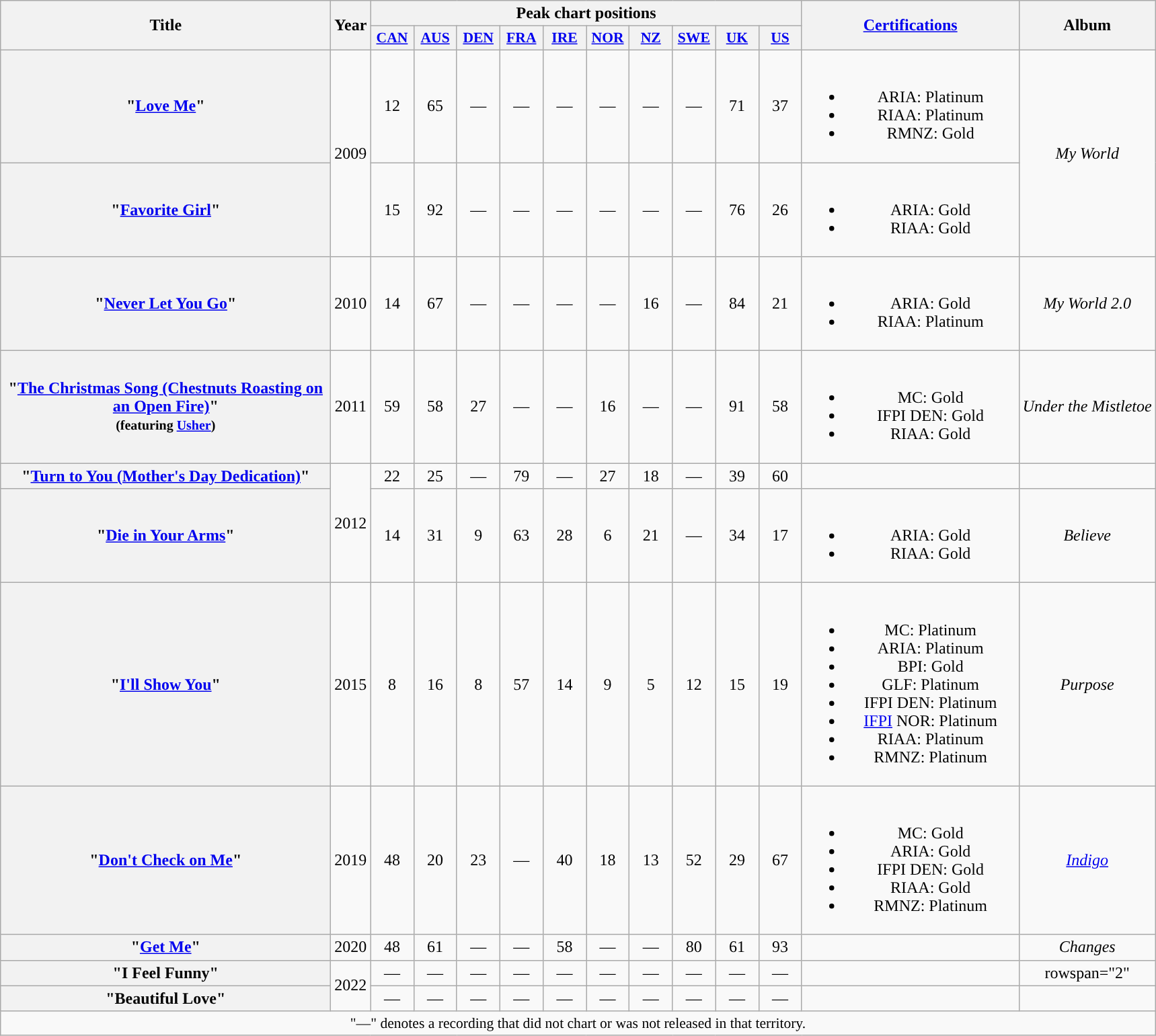<table class="wikitable plainrowheaders" style="text-align:center;">
<tr>
<th scope="col" rowspan="2" style="width:20em;">Title</th>
<th scope="col" rowspan="2" style="width:1em;">Year</th>
<th scope="col" colspan="10">Peak chart positions</th>
<th scope="col" rowspan="2" style="width:13em;"><a href='#'>Certifications</a></th>
<th scope="col" rowspan="2">Album</th>
</tr>
<tr>
<th scope="col" style="width:2.5em;font-size:90%;"><a href='#'>CAN</a><br></th>
<th scope="col" style="width:2.5em;font-size:90%;"><a href='#'>AUS</a><br></th>
<th scope="col" style="width:2.5em;font-size:90%;"><a href='#'>DEN</a><br></th>
<th scope="col" style="width:2.5em;font-size:90%;"><a href='#'>FRA</a><br></th>
<th scope="col" style="width:2.5em;font-size:90%;"><a href='#'>IRE</a><br></th>
<th scope="col" style="width:2.5em;font-size:90%;"><a href='#'>NOR</a><br></th>
<th scope="col" style="width:2.5em;font-size:90%;"><a href='#'>NZ</a><br></th>
<th scope="col" style="width:2.5em;font-size:90%;"><a href='#'>SWE</a><br></th>
<th scope="col" style="width:2.5em;font-size:90%;"><a href='#'>UK</a><br></th>
<th scope="col" style="width:2.5em;font-size:90%;"><a href='#'>US</a><br></th>
</tr>
<tr>
<th scope="row">"<a href='#'>Love Me</a>"</th>
<td rowspan="2">2009</td>
<td>12</td>
<td>65</td>
<td>—</td>
<td>—</td>
<td>—</td>
<td>—</td>
<td>—</td>
<td>—</td>
<td>71</td>
<td>37</td>
<td><br><ul><li>ARIA: Platinum</li><li>RIAA: Platinum</li><li>RMNZ: Gold</li></ul></td>
<td rowspan="2"><em>My World</em></td>
</tr>
<tr>
<th scope="row">"<a href='#'>Favorite Girl</a>"</th>
<td>15</td>
<td>92</td>
<td>—</td>
<td>—</td>
<td>—</td>
<td>—</td>
<td>—</td>
<td>—</td>
<td>76</td>
<td>26</td>
<td><br><ul><li>ARIA: Gold</li><li>RIAA: Gold</li></ul></td>
</tr>
<tr>
<th scope="row">"<a href='#'>Never Let You Go</a>"</th>
<td>2010</td>
<td>14</td>
<td>67</td>
<td>—</td>
<td>—</td>
<td>—</td>
<td>—</td>
<td>16</td>
<td>—</td>
<td>84</td>
<td>21</td>
<td><br><ul><li>ARIA: Gold</li><li>RIAA: Platinum</li></ul></td>
<td><em>My World 2.0</em></td>
</tr>
<tr>
<th scope="row">"<a href='#'>The Christmas Song (Chestnuts Roasting on an Open Fire)</a>"<br><small>(featuring <a href='#'>Usher</a>)</small></th>
<td>2011</td>
<td>59</td>
<td>58</td>
<td>27</td>
<td>—</td>
<td>—</td>
<td>16</td>
<td>—</td>
<td>—</td>
<td>91</td>
<td>58</td>
<td><br><ul><li>MC: Gold</li><li>IFPI DEN: Gold</li><li>RIAA: Gold</li></ul></td>
<td><em>Under the Mistletoe</em></td>
</tr>
<tr>
<th scope="row">"<a href='#'>Turn to You (Mother's Day Dedication)</a>"</th>
<td rowspan="2">2012</td>
<td>22</td>
<td>25</td>
<td>—</td>
<td>79</td>
<td>—</td>
<td>27</td>
<td>18</td>
<td>—</td>
<td>39</td>
<td>60</td>
<td></td>
<td></td>
</tr>
<tr>
<th scope="row">"<a href='#'>Die in Your Arms</a>"</th>
<td>14</td>
<td>31</td>
<td>9</td>
<td>63</td>
<td>28</td>
<td>6</td>
<td>21</td>
<td>—</td>
<td>34</td>
<td>17</td>
<td><br><ul><li>ARIA: Gold</li><li>RIAA: Gold</li></ul></td>
<td><em>Believe</em></td>
</tr>
<tr>
<th scope="row">"<a href='#'>I'll Show You</a>"</th>
<td>2015</td>
<td>8</td>
<td>16</td>
<td>8</td>
<td>57</td>
<td>14</td>
<td>9</td>
<td>5</td>
<td>12</td>
<td>15</td>
<td>19</td>
<td><br><ul><li>MC: Platinum</li><li>ARIA: Platinum</li><li>BPI: Gold</li><li>GLF: Platinum</li><li>IFPI DEN: Platinum</li><li><a href='#'>IFPI</a> NOR: Platinum</li><li>RIAA: Platinum</li><li>RMNZ: Platinum</li></ul></td>
<td><em>Purpose</em></td>
</tr>
<tr>
<th scope="row">"<a href='#'>Don't Check on Me</a>"<br></th>
<td>2019</td>
<td>48</td>
<td>20</td>
<td>23</td>
<td>—</td>
<td>40</td>
<td>18</td>
<td>13</td>
<td>52</td>
<td>29</td>
<td>67</td>
<td><br><ul><li>MC: Gold</li><li>ARIA: Gold</li><li>IFPI DEN: Gold</li><li>RIAA: Gold</li><li>RMNZ: Platinum</li></ul></td>
<td><em><a href='#'>Indigo</a></em></td>
</tr>
<tr>
<th scope="row">"<a href='#'>Get Me</a>"<br></th>
<td>2020</td>
<td>48</td>
<td>61</td>
<td>—</td>
<td>—</td>
<td>58</td>
<td>—</td>
<td>—</td>
<td>80</td>
<td>61</td>
<td>93</td>
<td></td>
<td><em>Changes</em></td>
</tr>
<tr>
<th scope="row">"I Feel Funny"</th>
<td rowspan="2">2022</td>
<td>—</td>
<td>—</td>
<td>—</td>
<td>—</td>
<td>—</td>
<td>—</td>
<td>—</td>
<td>—</td>
<td>—</td>
<td>—</td>
<td></td>
<td>rowspan="2" </td>
</tr>
<tr>
<th scope="row">"Beautiful Love"</th>
<td>—</td>
<td>—</td>
<td>—</td>
<td>—</td>
<td>—</td>
<td>—</td>
<td>—</td>
<td>—</td>
<td>—</td>
<td>—</td>
<td></td>
</tr>
<tr>
<td colspan="15" style="font-size:90%">"—" denotes a recording that did not chart or was not released in that territory.</td>
</tr>
</table>
